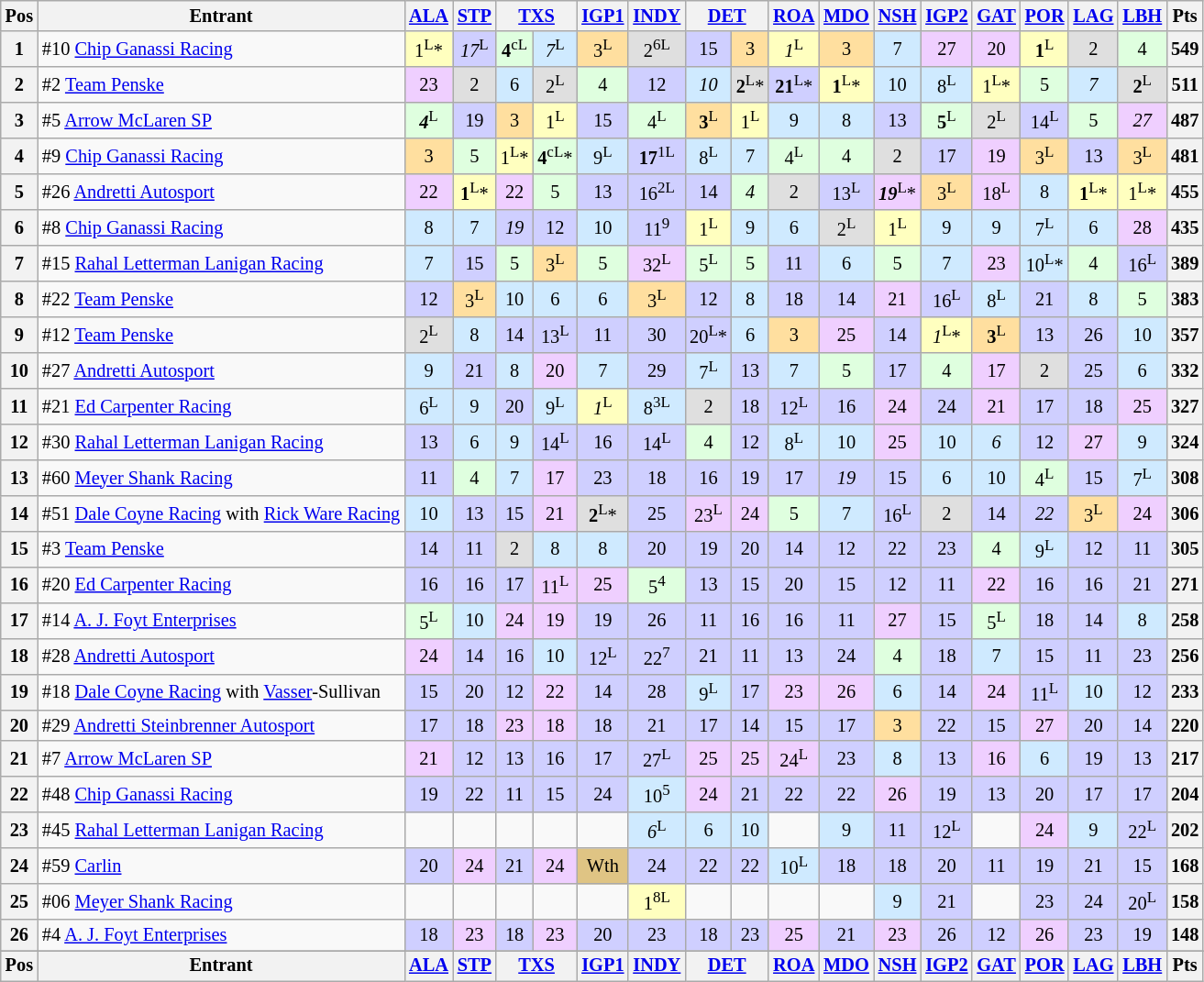<table class="wikitable" style="font-size:85%;text-align:center">
<tr>
<th>Pos</th>
<th>Entrant</th>
<th><a href='#'>ALA</a></th>
<th><a href='#'>STP</a></th>
<th colspan="2"><a href='#'>TXS</a></th>
<th><a href='#'>IGP1</a></th>
<th><a href='#'>INDY</a></th>
<th colspan="2"><a href='#'>DET</a></th>
<th><a href='#'>ROA</a></th>
<th><a href='#'>MDO</a></th>
<th><a href='#'>NSH</a></th>
<th><a href='#'>IGP2</a></th>
<th><a href='#'>GAT</a></th>
<th><a href='#'>POR</a></th>
<th><a href='#'>LAG</a></th>
<th><a href='#'>LBH</a></th>
<th>Pts</th>
</tr>
<tr>
<th>1</th>
<td align="left">#10 <a href='#'>Chip Ganassi Racing</a></td>
<td style="background:#FFFFBF;">1<sup>L</sup>*</td>
<td style="background:#CFCFFF;"><em>17</em><sup>L</sup></td>
<td style="background:#DFFFDF;"><strong>4</strong><sup>cL</sup></td>
<td style="background:#CFEAFF;"><em>7</em><sup>L</sup></td>
<td style="background:#FFDF9F;">3<sup>L</sup></td>
<td style="background:#DFDFDF;">2<sup>6L</sup></td>
<td style="background:#CFCFFF;">15</td>
<td style="background:#FFDF9F;">3</td>
<td style="background:#FFFFBF;"><em>1</em><sup>L</sup></td>
<td style="background:#FFDF9F;">3</td>
<td style="background:#CFEAFF;">7</td>
<td style="background:#EFCFFF;">27</td>
<td style="background:#EFCFFF;">20</td>
<td style="background:#FFFFBF;"><strong>1</strong><sup>L</sup></td>
<td style="background:#DFDFDF;">2</td>
<td style="background:#DFFFDF;">4</td>
<th>549</th>
</tr>
<tr>
<th>2</th>
<td align="left">#2 <a href='#'>Team Penske</a></td>
<td style="background:#EFCFFF;">23</td>
<td style="background:#DFDFDF;">2</td>
<td style="background:#CFEAFF;">6</td>
<td style="background:#DFDFDF;">2<sup>L</sup></td>
<td style="background:#DFFFDF;">4</td>
<td style="background:#CFCFFF;">12</td>
<td style="background:#CFEAFF;"><em>10</em></td>
<td style="background:#DFDFDF;"><strong>2</strong><sup>L</sup>*</td>
<td style="background:#CFCFFF;"><strong>21</strong><sup>L</sup>*</td>
<td style="background:#FFFFBF;"><strong>1</strong><sup>L</sup>*</td>
<td style="background:#CFEAFF;">10</td>
<td style="background:#CFEAFF;">8<sup>L</sup></td>
<td style="background:#FFFFBF;">1<sup>L</sup>*</td>
<td style="background:#DFFFDF;">5</td>
<td style="background:#CFEAFF;"><em>7</em></td>
<td style="background:#DFDFDF;"><strong>2</strong><sup>L</sup></td>
<th>511</th>
</tr>
<tr>
<th>3</th>
<td align="left">#5 <a href='#'>Arrow McLaren SP</a></td>
<td style="background:#DFFFDF;"><strong><em>4</em></strong><sup>L</sup></td>
<td style="background:#CFCFFF;">19</td>
<td style="background:#FFDF9F;">3</td>
<td style="background:#FFFFBF;">1<sup>L</sup></td>
<td style="background:#CFCFFF;">15</td>
<td style="background:#DFFFDF;">4<sup>L</sup></td>
<td style="background:#FFDF9F;"><strong>3</strong><sup>L</sup></td>
<td style="background:#FFFFBF;">1<sup>L</sup></td>
<td style="background:#CFEAFF;">9</td>
<td style="background:#CFEAFF;">8</td>
<td style="background:#CFCFFF;">13</td>
<td style="background:#DFFFDF;"><strong>5</strong><sup>L</sup></td>
<td style="background:#DFDFDF;">2<sup>L</sup></td>
<td style="background:#CFCFFF;">14<sup>L</sup></td>
<td style="background:#DFFFDF;">5</td>
<td style="background:#EFCFFF;"><em>27</em></td>
<th>487</th>
</tr>
<tr>
<th>4</th>
<td align="left">#9 <a href='#'>Chip Ganassi Racing</a></td>
<td style="background:#FFDF9F;">3</td>
<td style="background:#DFFFDF;">5</td>
<td style="background:#FFFFBF;">1<sup>L</sup>*</td>
<td style="background:#DFFFDF;"><strong>4</strong><sup>cL</sup>*</td>
<td style="background:#CFEAFF;">9<sup>L</sup></td>
<td style="background:#CFCFFF;"><strong>17</strong><sup>1L</sup></td>
<td style="background:#CFEAFF;">8<sup>L</sup></td>
<td style="background:#CFEAFF;">7</td>
<td style="background:#DFFFDF;">4<sup>L</sup></td>
<td style="background:#DFFFDF;">4</td>
<td style="background:#DFDFDF;">2</td>
<td style="background:#CFCFFF;">17</td>
<td style="background:#EFCFFF;">19</td>
<td style="background:#FFDF9F;">3<sup>L</sup></td>
<td style="background:#CFCFFF;">13</td>
<td style="background:#FFDF9F;">3<sup>L</sup></td>
<th>481</th>
</tr>
<tr>
<th>5</th>
<td align="left">#26 <a href='#'>Andretti Autosport</a></td>
<td style="background:#EFCFFF;">22</td>
<td style="background:#FFFFBF;"><strong>1</strong><sup>L</sup>*</td>
<td style="background:#EFCFFF;">22</td>
<td style="background:#DFFFDF;">5</td>
<td style="background:#CFCFFF;">13</td>
<td style="background:#CFCFFF;">16<sup>2L</sup></td>
<td style="background:#CFCFFF;">14</td>
<td style="background:#DFFFDF;"><em>4</em></td>
<td style="background:#DFDFDF;">2</td>
<td style="background:#CFCFFF;">13<sup>L</sup></td>
<td style="background:#EFCFFF;"><strong><em>19</em></strong><sup>L</sup>*</td>
<td style="background:#FFDF9F;">3<sup>L</sup></td>
<td style="background:#EFCFFF;">18<sup>L</sup></td>
<td style="background:#CFEAFF;">8</td>
<td style="background:#FFFFBF;"><strong>1</strong><sup>L</sup>*</td>
<td style="background:#FFFFBF;">1<sup>L</sup>*</td>
<th>455</th>
</tr>
<tr>
<th>6</th>
<td align="left">#8 <a href='#'>Chip Ganassi Racing</a></td>
<td style="background:#CFEAFF;">8</td>
<td style="background:#CFEAFF;">7</td>
<td style="background:#CFCFFF;"><em>19</em></td>
<td style="background:#CFCFFF;">12</td>
<td style="background:#CFEAFF;">10</td>
<td style="background:#CFCFFF;">11<sup>9</sup></td>
<td style="background:#FFFFBF;">1<sup>L</sup></td>
<td style="background:#CFEAFF;">9</td>
<td style="background:#CFEAFF;">6</td>
<td style="background:#DFDFDF;">2<sup>L</sup></td>
<td style="background:#FFFFBF;">1<sup>L</sup></td>
<td style="background:#CFEAFF;">9</td>
<td style="background:#CFEAFF;">9</td>
<td style="background:#CFEAFF;">7<sup>L</sup></td>
<td style="background:#CFEAFF;">6</td>
<td style="background:#EFCFFF;">28</td>
<th>435</th>
</tr>
<tr>
<th>7</th>
<td align="left">#15 <a href='#'>Rahal Letterman Lanigan Racing</a></td>
<td style="background:#CFEAFF;">7</td>
<td style="background:#CFCFFF;">15</td>
<td style="background:#DFFFDF;">5</td>
<td style="background:#FFDF9F;">3<sup>L</sup></td>
<td style="background:#DFFFDF;">5</td>
<td style="background:#EFCFFF;">32<sup>L</sup></td>
<td style="background:#DFFFDF;">5<sup>L</sup></td>
<td style="background:#DFFFDF;">5</td>
<td style="background:#CFCFFF;">11</td>
<td style="background:#CFEAFF;">6</td>
<td style="background:#DFFFDF;">5</td>
<td style="background:#CFEAFF;">7</td>
<td style="background:#EFCFFF;">23</td>
<td style="background:#CFEAFF;">10<sup>L</sup>*</td>
<td style="background:#DFFFDF;">4</td>
<td style="background:#CFCFFF;">16<sup>L</sup></td>
<th>389</th>
</tr>
<tr>
<th>8</th>
<td align="left">#22 <a href='#'>Team Penske</a></td>
<td style="background:#CFCFFF;">12</td>
<td style="background:#FFDF9F;">3<sup>L</sup></td>
<td style="background:#CFEAFF;">10</td>
<td style="background:#CFEAFF;">6</td>
<td style="background:#CFEAFF;">6</td>
<td style="background:#FFDF9F;">3<sup>L</sup></td>
<td style="background:#CFCFFF;">12</td>
<td style="background:#CFEAFF;">8</td>
<td style="background:#CFCFFF;">18</td>
<td style="background:#CFCFFF;">14</td>
<td style="background:#EFCFFF;">21</td>
<td style="background:#CFCFFF;">16<sup>L</sup></td>
<td style="background:#CFEAFF;">8<sup>L</sup></td>
<td style="background:#CFCFFF;">21</td>
<td style="background:#CFEAFF;">8</td>
<td style="background:#DFFFDF;">5</td>
<th>383</th>
</tr>
<tr>
<th>9</th>
<td align="left">#12 <a href='#'>Team Penske</a></td>
<td style="background:#DFDFDF;">2<sup>L</sup></td>
<td style="background:#CFEAFF;">8</td>
<td style="background:#CFCFFF;">14</td>
<td style="background:#CFCFFF;">13<sup>L</sup></td>
<td style="background:#CFCFFF;">11</td>
<td style="background:#CFCFFF;">30</td>
<td style="background:#CFCFFF;">20<sup>L</sup>*</td>
<td style="background:#CFEAFF;">6</td>
<td style="background:#FFDF9F;">3</td>
<td style="background:#EFCFFF;">25</td>
<td style="background:#CFCFFF;">14</td>
<td style="background:#FFFFBF;"><em>1</em><sup>L</sup>*</td>
<td style="background:#FFDF9F;"><strong>3</strong><sup>L</sup></td>
<td style="background:#CFCFFF;">13</td>
<td style="background:#CFCFFF;">26</td>
<td style="background:#CFEAFF;">10</td>
<th>357</th>
</tr>
<tr>
<th>10</th>
<td align="left">#27 <a href='#'>Andretti Autosport</a></td>
<td style="background:#CFEAFF;">9</td>
<td style="background:#CFCFFF;">21</td>
<td style="background:#CFEAFF;">8</td>
<td style="background:#EFCFFF;">20</td>
<td style="background:#CFEAFF;">7</td>
<td style="background:#CFCFFF;">29</td>
<td style="background:#CFEAFF;">7<sup>L</sup></td>
<td style="background:#CFCFFF;">13</td>
<td style="background:#CFEAFF;">7</td>
<td style="background:#DFFFDF;">5</td>
<td style="background:#CFCFFF;">17</td>
<td style="background:#DFFFDF;">4</td>
<td style="background:#EFCFFF;">17</td>
<td style="background:#DFDFDF;">2</td>
<td style="background:#CFCFFF;">25</td>
<td style="background:#CFEAFF;">6</td>
<th>332</th>
</tr>
<tr>
<th>11</th>
<td align="left">#21 <a href='#'>Ed Carpenter Racing</a></td>
<td style="background:#CFEAFF;">6<sup>L</sup></td>
<td style="background:#CFEAFF;">9</td>
<td style="background:#CFCFFF;">20</td>
<td style="background:#CFEAFF;">9<sup>L</sup></td>
<td style="background:#FFFFBF;"><em>1</em><sup>L</sup></td>
<td style="background:#CFEAFF;">8<sup>3L</sup></td>
<td style="background:#DFDFDF;">2</td>
<td style="background:#CFCFFF;">18</td>
<td style="background:#CFCFFF;">12<sup>L</sup></td>
<td style="background:#CFCFFF;">16</td>
<td style="background:#EFCFFF;">24</td>
<td style="background:#CFCFFF;">24</td>
<td style="background:#EFCFFF;">21</td>
<td style="background:#CFCFFF;">17</td>
<td style="background:#CFCFFF;">18</td>
<td style="background:#EFCFFF;">25</td>
<th>327</th>
</tr>
<tr>
<th>12</th>
<td align="left">#30 <a href='#'>Rahal Letterman Lanigan Racing</a></td>
<td style="background:#CFCFFF;">13</td>
<td style="background:#CFEAFF;">6</td>
<td style="background:#CFEAFF;">9</td>
<td style="background:#CFCFFF;">14<sup>L</sup></td>
<td style="background:#CFCFFF;">16</td>
<td style="background:#CFCFFF;">14<sup>L</sup></td>
<td style="background:#DFFFDF;">4</td>
<td style="background:#CFCFFF;">12</td>
<td style="background:#CFEAFF;">8<sup>L</sup></td>
<td style="background:#CFEAFF;">10</td>
<td style="background:#EFCFFF;">25</td>
<td style="background:#CFEAFF;">10</td>
<td style="background:#CFEAFF;"><em>6</em></td>
<td style="background:#CFCFFF;">12</td>
<td style="background:#EFCFFF;">27</td>
<td style="background:#CFEAFF;">9</td>
<th>324</th>
</tr>
<tr>
<th>13</th>
<td align="left">#60 <a href='#'>Meyer Shank Racing</a></td>
<td style="background:#CFCFFF;">11</td>
<td style="background:#DFFFDF;">4</td>
<td style="background:#CFEAFF;">7</td>
<td style="background:#EFCFFF;">17</td>
<td style="background:#CFCFFF;">23</td>
<td style="background:#CFCFFF;">18</td>
<td style="background:#CFCFFF;">16</td>
<td style="background:#CFCFFF;">19</td>
<td style="background:#CFCFFF;">17</td>
<td style="background:#CFCFFF;"><em>19</em></td>
<td style="background:#CFCFFF;">15</td>
<td style="background:#CFEAFF;">6</td>
<td style="background:#CFEAFF;">10</td>
<td style="background:#DFFFDF;">4<sup>L</sup></td>
<td style="background:#CFCFFF;">15</td>
<td style="background:#CFEAFF;">7<sup>L</sup></td>
<th>308</th>
</tr>
<tr>
<th>14</th>
<td align="left">#51 <a href='#'>Dale Coyne Racing</a> with <a href='#'>Rick Ware Racing</a></td>
<td style="background:#CFEAFF;">10</td>
<td style="background:#CFCFFF;">13</td>
<td style="background:#CFCFFF;">15</td>
<td style="background:#EFCFFF;">21</td>
<td style="background:#DFDFDF;"><strong>2</strong><sup>L</sup>*</td>
<td style="background:#CFCFFF;">25</td>
<td style="background:#EFCFFF;">23<sup>L</sup></td>
<td style="background:#EFCFFF;">24</td>
<td style="background:#DFFFDF;">5</td>
<td style="background:#CFEAFF;">7</td>
<td style="background:#CFCFFF;">16<sup>L</sup></td>
<td style="background:#DFDFDF;">2</td>
<td style="background:#CFCFFF;">14</td>
<td style="background:#CFCFFF;"><em>22</em></td>
<td style="background:#FFDF9F;">3<sup>L</sup></td>
<td style="background:#EFCFFF;">24</td>
<th>306</th>
</tr>
<tr>
<th>15</th>
<td align="left">#3 <a href='#'>Team Penske</a></td>
<td style="background:#CFCFFF;">14</td>
<td style="background:#CFCFFF;">11</td>
<td style="background:#DFDFDF;">2</td>
<td style="background:#CFEAFF;">8</td>
<td style="background:#CFEAFF;">8</td>
<td style="background:#CFCFFF;">20</td>
<td style="background:#CFCFFF;">19</td>
<td style="background:#CFCFFF;">20</td>
<td style="background:#CFCFFF;">14</td>
<td style="background:#CFCFFF;">12</td>
<td style="background:#CFCFFF;">22</td>
<td style="background:#CFCFFF;">23</td>
<td style="background:#DFFFDF;">4</td>
<td style="background:#CFEAFF;">9<sup>L</sup></td>
<td style="background:#CFCFFF;">12</td>
<td style="background:#CFCFFF;">11</td>
<th>305</th>
</tr>
<tr>
<th>16</th>
<td align="left">#20 <a href='#'>Ed Carpenter Racing</a></td>
<td style="background:#CFCFFF;">16</td>
<td style="background:#CFCFFF;">16</td>
<td style="background:#CFCFFF;">17</td>
<td style="background:#EFCFFF;">11<sup>L</sup></td>
<td style="background:#EFCFFF;">25</td>
<td style="background:#DFFFDF;">5<sup>4</sup></td>
<td style="background:#CFCFFF;">13</td>
<td style="background:#CFCFFF;">15</td>
<td style="background:#CFCFFF;">20</td>
<td style="background:#CFCFFF;">15</td>
<td style="background:#CFCFFF;">12</td>
<td style="background:#CFCFFF;">11</td>
<td style="background:#EFCFFF;">22</td>
<td style="background:#CFCFFF;">16</td>
<td style="background:#CFCFFF;">16</td>
<td style="background:#CFCFFF;">21</td>
<th>271</th>
</tr>
<tr>
<th>17</th>
<td align="left">#14 <a href='#'>A. J. Foyt Enterprises</a></td>
<td style="background:#DFFFDF;">5<sup>L</sup></td>
<td style="background:#CFEAFF;">10</td>
<td style="background:#EFCFFF;">24</td>
<td style="background:#EFCFFF;">19</td>
<td style="background:#CFCFFF;">19</td>
<td style="background:#CFCFFF;">26</td>
<td style="background:#CFCFFF;">11</td>
<td style="background:#CFCFFF;">16</td>
<td style="background:#CFCFFF;">16</td>
<td style="background:#CFCFFF;">11</td>
<td style="background:#EFCFFF;">27</td>
<td style="background:#CFCFFF;">15</td>
<td style="background:#DFFFDF;">5<sup>L</sup></td>
<td style="background:#CFCFFF;">18</td>
<td style="background:#CFCFFF;">14</td>
<td style="background:#CFEAFF;">8</td>
<th>258</th>
</tr>
<tr>
<th>18</th>
<td align="left">#28 <a href='#'>Andretti Autosport</a></td>
<td style="background:#EFCFFF;">24</td>
<td style="background:#CFCFFF;">14</td>
<td style="background:#CFCFFF;">16</td>
<td style="background:#CFEAFF;">10</td>
<td style="background:#CFCFFF;">12<sup>L</sup></td>
<td style="background:#CFCFFF;">22<sup>7</sup></td>
<td style="background:#CFCFFF;">21</td>
<td style="background:#CFCFFF;">11</td>
<td style="background:#CFCFFF;">13</td>
<td style="background:#CFCFFF;">24</td>
<td style="background:#DFFFDF;">4</td>
<td style="background:#CFCFFF;">18</td>
<td style="background:#CFEAFF;">7</td>
<td style="background:#CFCFFF;">15</td>
<td style="background:#CFCFFF;">11</td>
<td style="background:#CFCFFF;">23</td>
<th>256</th>
</tr>
<tr>
<th>19</th>
<td align="left">#18 <a href='#'>Dale Coyne Racing</a> with <a href='#'>Vasser</a>-Sullivan</td>
<td style="background:#CFCFFF;">15</td>
<td style="background:#CFCFFF;">20</td>
<td style="background:#CFCFFF;">12</td>
<td style="background:#EFCFFF;">22</td>
<td style="background:#CFCFFF;">14</td>
<td style="background:#CFCFFF;">28</td>
<td style="background:#CFEAFF;">9<sup>L</sup></td>
<td style="background:#CFCFFF;">17</td>
<td style="background:#EFCFFF;">23</td>
<td style="background:#EFCFFF;">26</td>
<td style="background:#CFEAFF;">6</td>
<td style="background:#CFCFFF;">14</td>
<td style="background:#EFCFFF;">24</td>
<td style="background:#CFCFFF;">11<sup>L</sup></td>
<td style="background:#CFEAFF;">10</td>
<td style="background:#CFCFFF;">12</td>
<th>233</th>
</tr>
<tr>
<th>20</th>
<td align="left">#29 <a href='#'>Andretti Steinbrenner Autosport</a></td>
<td style="background:#CFCFFF;">17</td>
<td style="background:#CFCFFF;">18</td>
<td style="background:#EFCFFF;">23</td>
<td style="background:#EFCFFF;">18</td>
<td style="background:#CFCFFF;">18</td>
<td style="background:#CFCFFF;">21</td>
<td style="background:#CFCFFF;">17</td>
<td style="background:#CFCFFF;">14</td>
<td style="background:#CFCFFF;">15</td>
<td style="background:#CFCFFF;">17</td>
<td style="background:#FFDF9F;">3</td>
<td style="background:#CFCFFF;">22</td>
<td style="background:#CFCFFF;">15</td>
<td style="background:#EFCFFF;">27</td>
<td style="background:#CFCFFF;">20</td>
<td style="background:#CFCFFF;">14</td>
<th>220</th>
</tr>
<tr>
<th>21</th>
<td align="left">#7 <a href='#'>Arrow McLaren SP</a></td>
<td style="background:#EFCFFF;">21</td>
<td style="background:#CFCFFF;">12</td>
<td style="background:#CFCFFF;">13</td>
<td style="background:#CFCFFF;">16</td>
<td style="background:#CFCFFF;">17</td>
<td style="background:#CFCFFF;">27<sup>L</sup></td>
<td style="background:#EFCFFF;">25</td>
<td style="background:#EFCFFF;">25</td>
<td style="background:#EFCFFF;">24<sup>L</sup></td>
<td style="background:#CFCFFF;">23</td>
<td style="background:#CFEAFF;">8</td>
<td style="background:#CFCFFF;">13</td>
<td style="background:#EFCFFF;">16</td>
<td style="background:#CFEAFF;">6</td>
<td style="background:#CFCFFF;">19</td>
<td style="background:#CFCFFF;">13</td>
<th>217</th>
</tr>
<tr>
<th>22</th>
<td align="left">#48 <a href='#'>Chip Ganassi Racing</a></td>
<td style="background:#CFCFFF;">19</td>
<td style="background:#CFCFFF;">22</td>
<td style="background:#CFCFFF;">11</td>
<td style="background:#CFCFFF;">15</td>
<td style="background:#CFCFFF;">24</td>
<td style="background:#CFEAFF;">10<sup>5</sup></td>
<td style="background:#EFCFFF;">24</td>
<td style="background:#CFCFFF;">21</td>
<td style="background:#CFCFFF;">22</td>
<td style="background:#CFCFFF;">22</td>
<td style="background:#EFCFFF;">26</td>
<td style="background:#CFCFFF;">19</td>
<td style="background:#CFCFFF;">13</td>
<td style="background:#CFCFFF;">20</td>
<td style="background:#CFCFFF;">17</td>
<td style="background:#CFCFFF;">17</td>
<th>204</th>
</tr>
<tr>
<th>23</th>
<td align="left">#45 <a href='#'>Rahal Letterman Lanigan Racing</a></td>
<td></td>
<td></td>
<td></td>
<td></td>
<td></td>
<td style="background:#CFEAFF;"><em>6</em><sup>L</sup></td>
<td style="background:#CFEAFF;">6</td>
<td style="background:#CFEAFF;">10</td>
<td></td>
<td style="background:#CFEAFF;">9</td>
<td style="background:#CFCFFF;">11</td>
<td style="background:#CFCFFF;">12<sup>L</sup></td>
<td></td>
<td style="background:#EFCFFF;">24</td>
<td style="background:#CFEAFF;">9</td>
<td style="background:#CFCFFF;">22<sup>L</sup></td>
<th>202</th>
</tr>
<tr>
<th>24</th>
<td align="left">#59 <a href='#'>Carlin</a></td>
<td style="background:#CFCFFF;">20</td>
<td style="background:#EFCFFF;">24</td>
<td style="background:#CFCFFF;">21</td>
<td style="background:#EFCFFF;">24</td>
<td style="background:#DFC484;">Wth</td>
<td style="background:#CFCFFF;">24</td>
<td style="background:#CFCFFF;">22</td>
<td style="background:#CFCFFF;">22</td>
<td style="background:#CFEAFF;">10<sup>L</sup></td>
<td style="background:#CFCFFF;">18</td>
<td style="background:#CFCFFF;">18</td>
<td style="background:#CFCFFF;">20</td>
<td style="background:#CFCFFF;">11</td>
<td style="background:#CFCFFF;">19</td>
<td style="background:#CFCFFF;">21</td>
<td style="background:#CFCFFF;">15</td>
<th>168</th>
</tr>
<tr>
<th>25</th>
<td align="left">#06 <a href='#'>Meyer Shank Racing</a></td>
<td></td>
<td></td>
<td></td>
<td></td>
<td></td>
<td style="background:#FFFFBF;">1<sup>8L</sup></td>
<td></td>
<td></td>
<td></td>
<td></td>
<td style="background:#CFEAFF;">9</td>
<td style="background:#CFCFFF;">21</td>
<td></td>
<td style="background:#CFCFFF;">23</td>
<td style="background:#CFCFFF;">24</td>
<td style="background:#CFCFFF;">20<sup>L</sup></td>
<th>158</th>
</tr>
<tr>
<th>26</th>
<td align="left">#4 <a href='#'>A. J. Foyt Enterprises</a></td>
<td style="background:#CFCFFF;">18</td>
<td style="background:#EFCFFF;">23</td>
<td style="background:#CFCFFF;">18</td>
<td style="background:#EFCFFF;">23</td>
<td style="background:#CFCFFF;">20</td>
<td style="background:#CFCFFF;">23</td>
<td style="background:#CFCFFF;">18</td>
<td style="background:#CFCFFF;">23</td>
<td style="background:#EFCFFF;">25</td>
<td style="background:#CFCFFF;">21</td>
<td style="background:#EFCFFF;">23</td>
<td style="background:#CFCFFF;">26</td>
<td style="background:#CFCFFF;">12</td>
<td style="background:#EFCFFF;">26</td>
<td style="background:#CFCFFF;">23</td>
<td style="background:#CFCFFF;">19</td>
<th>148</th>
</tr>
<tr>
</tr>
<tr valign="bottom">
<th>Pos</th>
<th>Entrant</th>
<th><a href='#'>ALA</a></th>
<th><a href='#'>STP</a></th>
<th colspan="2"><a href='#'>TXS</a></th>
<th><a href='#'>IGP1</a></th>
<th><a href='#'>INDY</a></th>
<th colspan="2"><a href='#'>DET</a></th>
<th><a href='#'>ROA</a></th>
<th><a href='#'>MDO</a></th>
<th><a href='#'>NSH</a></th>
<th><a href='#'>IGP2</a></th>
<th><a href='#'>GAT</a></th>
<th><a href='#'>POR</a></th>
<th><a href='#'>LAG</a></th>
<th><a href='#'>LBH</a></th>
<th>Pts</th>
</tr>
</table>
